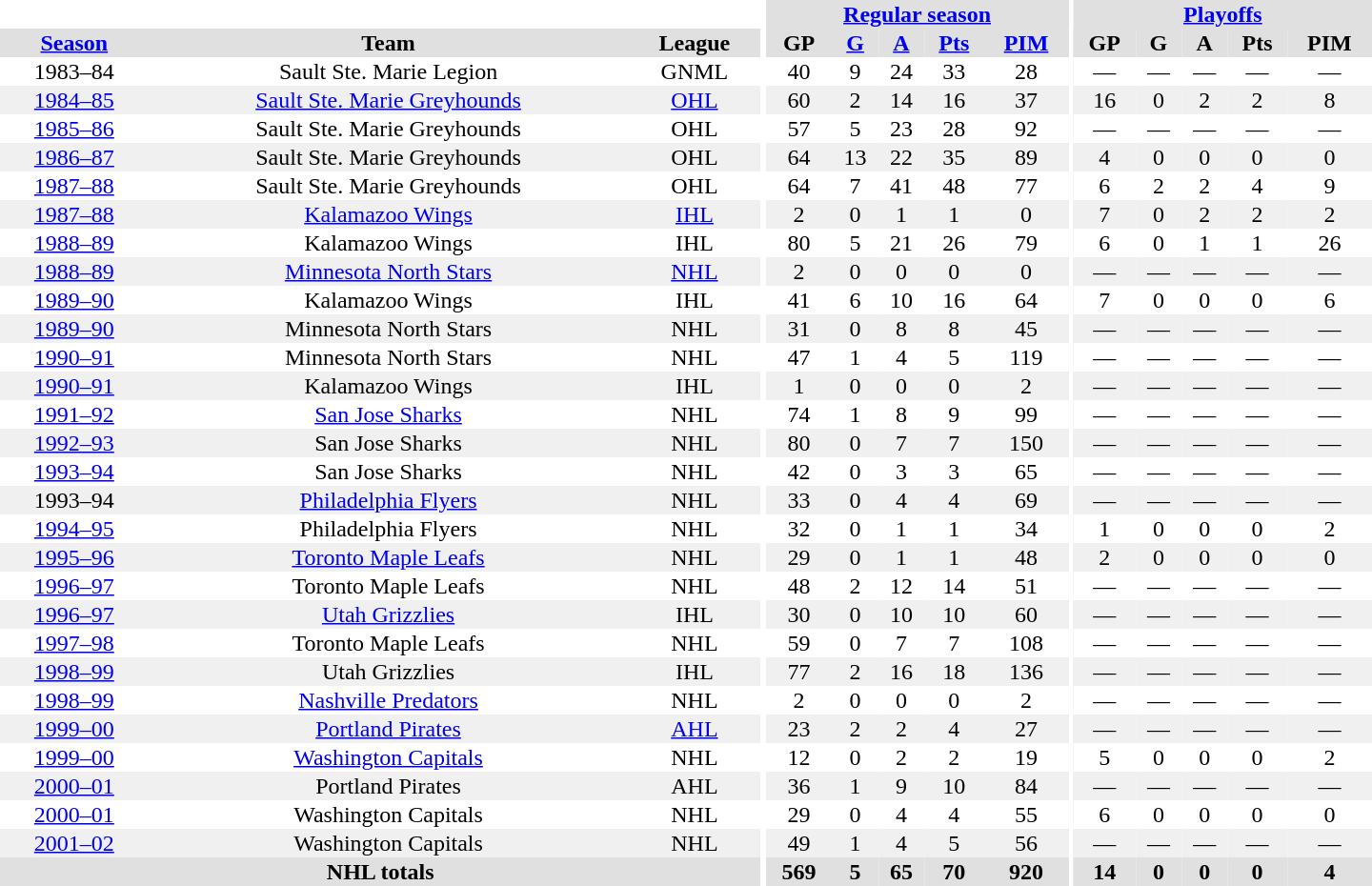<table border="0" cellpadding="1" cellspacing="0" style="text-align:center; width:60em">
<tr bgcolor="#e0e0e0">
<th colspan="3" bgcolor="#ffffff"></th>
<th rowspan="100" bgcolor="#ffffff"></th>
<th colspan="5"><a href='#'>Regular season</a></th>
<th rowspan="100" bgcolor="#ffffff"></th>
<th colspan="5"><a href='#'>Playoffs</a></th>
</tr>
<tr bgcolor="#e0e0e0">
<th><a href='#'>Season</a></th>
<th>Team</th>
<th>League</th>
<th>GP</th>
<th><a href='#'>G</a></th>
<th><a href='#'>A</a></th>
<th><a href='#'>Pts</a></th>
<th><a href='#'>PIM</a></th>
<th>GP</th>
<th>G</th>
<th>A</th>
<th>Pts</th>
<th>PIM</th>
</tr>
<tr>
<td>1983–84</td>
<td>Sault Ste. Marie Legion</td>
<td>GNML</td>
<td>40</td>
<td>9</td>
<td>24</td>
<td>33</td>
<td>28</td>
<td>—</td>
<td>—</td>
<td>—</td>
<td>—</td>
<td>—</td>
</tr>
<tr bgcolor="#f0f0f0">
<td><a href='#'>1984–85</a></td>
<td><a href='#'>Sault Ste. Marie Greyhounds</a></td>
<td><a href='#'>OHL</a></td>
<td>60</td>
<td>2</td>
<td>14</td>
<td>16</td>
<td>37</td>
<td>16</td>
<td>0</td>
<td>2</td>
<td>2</td>
<td>8</td>
</tr>
<tr>
<td><a href='#'>1985–86</a></td>
<td>Sault Ste. Marie Greyhounds</td>
<td>OHL</td>
<td>57</td>
<td>5</td>
<td>23</td>
<td>28</td>
<td>92</td>
<td>—</td>
<td>—</td>
<td>—</td>
<td>—</td>
<td>—</td>
</tr>
<tr bgcolor="#f0f0f0">
<td><a href='#'>1986–87</a></td>
<td>Sault Ste. Marie Greyhounds</td>
<td>OHL</td>
<td>64</td>
<td>13</td>
<td>22</td>
<td>35</td>
<td>89</td>
<td>4</td>
<td>0</td>
<td>0</td>
<td>0</td>
<td>0</td>
</tr>
<tr>
<td><a href='#'>1987–88</a></td>
<td>Sault Ste. Marie Greyhounds</td>
<td>OHL</td>
<td>64</td>
<td>7</td>
<td>41</td>
<td>48</td>
<td>77</td>
<td>6</td>
<td>2</td>
<td>2</td>
<td>4</td>
<td>9</td>
</tr>
<tr bgcolor="#f0f0f0">
<td><a href='#'>1987–88</a></td>
<td><a href='#'>Kalamazoo Wings</a></td>
<td><a href='#'>IHL</a></td>
<td>2</td>
<td>0</td>
<td>1</td>
<td>1</td>
<td>0</td>
<td>7</td>
<td>0</td>
<td>2</td>
<td>2</td>
<td>2</td>
</tr>
<tr>
<td><a href='#'>1988–89</a></td>
<td>Kalamazoo Wings</td>
<td>IHL</td>
<td>80</td>
<td>5</td>
<td>21</td>
<td>26</td>
<td>79</td>
<td>6</td>
<td>0</td>
<td>1</td>
<td>1</td>
<td>26</td>
</tr>
<tr bgcolor="#f0f0f0">
<td><a href='#'>1988–89</a></td>
<td><a href='#'>Minnesota North Stars</a></td>
<td><a href='#'>NHL</a></td>
<td>2</td>
<td>0</td>
<td>0</td>
<td>0</td>
<td>0</td>
<td>—</td>
<td>—</td>
<td>—</td>
<td>—</td>
<td>—</td>
</tr>
<tr>
<td><a href='#'>1989–90</a></td>
<td>Kalamazoo Wings</td>
<td>IHL</td>
<td>41</td>
<td>6</td>
<td>10</td>
<td>16</td>
<td>64</td>
<td>7</td>
<td>0</td>
<td>0</td>
<td>0</td>
<td>6</td>
</tr>
<tr bgcolor="#f0f0f0">
<td><a href='#'>1989–90</a></td>
<td>Minnesota North Stars</td>
<td>NHL</td>
<td>31</td>
<td>0</td>
<td>8</td>
<td>8</td>
<td>45</td>
<td>—</td>
<td>—</td>
<td>—</td>
<td>—</td>
<td>—</td>
</tr>
<tr>
<td><a href='#'>1990–91</a></td>
<td>Minnesota North Stars</td>
<td>NHL</td>
<td>47</td>
<td>1</td>
<td>4</td>
<td>5</td>
<td>119</td>
<td>—</td>
<td>—</td>
<td>—</td>
<td>—</td>
<td>—</td>
</tr>
<tr bgcolor="#f0f0f0">
<td><a href='#'>1990–91</a></td>
<td>Kalamazoo Wings</td>
<td>IHL</td>
<td>1</td>
<td>0</td>
<td>0</td>
<td>0</td>
<td>2</td>
<td>—</td>
<td>—</td>
<td>—</td>
<td>—</td>
<td>—</td>
</tr>
<tr>
<td><a href='#'>1991–92</a></td>
<td><a href='#'>San Jose Sharks</a></td>
<td>NHL</td>
<td>74</td>
<td>1</td>
<td>8</td>
<td>9</td>
<td>99</td>
<td>—</td>
<td>—</td>
<td>—</td>
<td>—</td>
<td>—</td>
</tr>
<tr bgcolor="#f0f0f0">
<td><a href='#'>1992–93</a></td>
<td>San Jose Sharks</td>
<td>NHL</td>
<td>80</td>
<td>0</td>
<td>7</td>
<td>7</td>
<td>150</td>
<td>—</td>
<td>—</td>
<td>—</td>
<td>—</td>
<td>—</td>
</tr>
<tr>
<td><a href='#'>1993–94</a></td>
<td>San Jose Sharks</td>
<td>NHL</td>
<td>42</td>
<td>0</td>
<td>3</td>
<td>3</td>
<td>65</td>
<td>—</td>
<td>—</td>
<td>—</td>
<td>—</td>
<td>—</td>
</tr>
<tr bgcolor="#f0f0f0">
<td>1993–94</td>
<td><a href='#'>Philadelphia Flyers</a></td>
<td>NHL</td>
<td>33</td>
<td>0</td>
<td>4</td>
<td>4</td>
<td>69</td>
<td>—</td>
<td>—</td>
<td>—</td>
<td>—</td>
<td>—</td>
</tr>
<tr>
<td><a href='#'>1994–95</a></td>
<td>Philadelphia Flyers</td>
<td>NHL</td>
<td>32</td>
<td>0</td>
<td>1</td>
<td>1</td>
<td>34</td>
<td>1</td>
<td>0</td>
<td>0</td>
<td>0</td>
<td>2</td>
</tr>
<tr bgcolor="#f0f0f0">
<td><a href='#'>1995–96</a></td>
<td><a href='#'>Toronto Maple Leafs</a></td>
<td>NHL</td>
<td>29</td>
<td>0</td>
<td>1</td>
<td>1</td>
<td>48</td>
<td>2</td>
<td>0</td>
<td>0</td>
<td>0</td>
<td>0</td>
</tr>
<tr>
<td><a href='#'>1996–97</a></td>
<td>Toronto Maple Leafs</td>
<td>NHL</td>
<td>48</td>
<td>2</td>
<td>12</td>
<td>14</td>
<td>51</td>
<td>—</td>
<td>—</td>
<td>—</td>
<td>—</td>
<td>—</td>
</tr>
<tr bgcolor="#f0f0f0">
<td><a href='#'>1996–97</a></td>
<td><a href='#'>Utah Grizzlies</a></td>
<td>IHL</td>
<td>30</td>
<td>0</td>
<td>10</td>
<td>10</td>
<td>60</td>
<td>—</td>
<td>—</td>
<td>—</td>
<td>—</td>
<td>—</td>
</tr>
<tr>
<td><a href='#'>1997–98</a></td>
<td>Toronto Maple Leafs</td>
<td>NHL</td>
<td>59</td>
<td>0</td>
<td>7</td>
<td>7</td>
<td>108</td>
<td>—</td>
<td>—</td>
<td>—</td>
<td>—</td>
<td>—</td>
</tr>
<tr bgcolor="#f0f0f0">
<td><a href='#'>1998–99</a></td>
<td>Utah Grizzlies</td>
<td>IHL</td>
<td>77</td>
<td>2</td>
<td>16</td>
<td>18</td>
<td>136</td>
<td>—</td>
<td>—</td>
<td>—</td>
<td>—</td>
<td>—</td>
</tr>
<tr>
<td><a href='#'>1998–99</a></td>
<td><a href='#'>Nashville Predators</a></td>
<td>NHL</td>
<td>2</td>
<td>0</td>
<td>0</td>
<td>0</td>
<td>2</td>
<td>—</td>
<td>—</td>
<td>—</td>
<td>—</td>
<td>—</td>
</tr>
<tr bgcolor="#f0f0f0">
<td><a href='#'>1999–00</a></td>
<td><a href='#'>Portland Pirates</a></td>
<td><a href='#'>AHL</a></td>
<td>23</td>
<td>2</td>
<td>2</td>
<td>4</td>
<td>27</td>
<td>—</td>
<td>—</td>
<td>—</td>
<td>—</td>
<td>—</td>
</tr>
<tr>
<td><a href='#'>1999–00</a></td>
<td><a href='#'>Washington Capitals</a></td>
<td>NHL</td>
<td>12</td>
<td>0</td>
<td>2</td>
<td>2</td>
<td>19</td>
<td>5</td>
<td>0</td>
<td>0</td>
<td>0</td>
<td>2</td>
</tr>
<tr bgcolor="#f0f0f0">
<td><a href='#'>2000–01</a></td>
<td>Portland Pirates</td>
<td>AHL</td>
<td>36</td>
<td>1</td>
<td>9</td>
<td>10</td>
<td>84</td>
<td>—</td>
<td>—</td>
<td>—</td>
<td>—</td>
<td>—</td>
</tr>
<tr>
<td><a href='#'>2000–01</a></td>
<td>Washington Capitals</td>
<td>NHL</td>
<td>29</td>
<td>0</td>
<td>4</td>
<td>4</td>
<td>55</td>
<td>6</td>
<td>0</td>
<td>0</td>
<td>0</td>
<td>0</td>
</tr>
<tr bgcolor="#f0f0f0">
<td><a href='#'>2001–02</a></td>
<td>Washington Capitals</td>
<td>NHL</td>
<td>49</td>
<td>1</td>
<td>4</td>
<td>5</td>
<td>56</td>
<td>—</td>
<td>—</td>
<td>—</td>
<td>—</td>
<td>—</td>
</tr>
<tr bgcolor="#e0e0e0">
<th colspan="3">NHL totals</th>
<th>569</th>
<th>5</th>
<th>65</th>
<th>70</th>
<th>920</th>
<th>14</th>
<th>0</th>
<th>0</th>
<th>0</th>
<th>4</th>
</tr>
</table>
